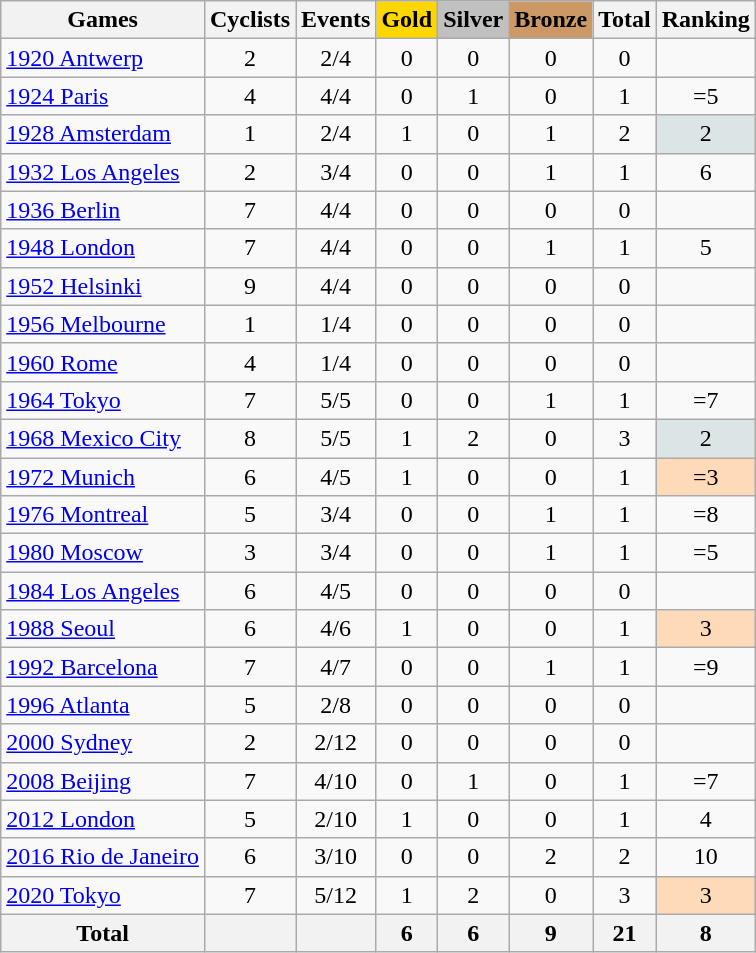<table class="wikitable sortable" style="text-align:center">
<tr>
<th>Games</th>
<th>Cyclists</th>
<th>Events</th>
<th style="background-color:gold;">Gold</th>
<th style="background-color:silver;">Silver</th>
<th style="background-color:#c96;">Bronze</th>
<th>Total</th>
<th>Ranking</th>
</tr>
<tr>
<td align=left><a href='#'>1920 Antwerp</a></td>
<td>2</td>
<td>2/4</td>
<td>0</td>
<td>0</td>
<td>0</td>
<td>0</td>
<td></td>
</tr>
<tr>
<td align=left><a href='#'>1924 Paris</a></td>
<td>4</td>
<td>4/4</td>
<td>0</td>
<td>1</td>
<td>0</td>
<td>1</td>
<td>=5</td>
</tr>
<tr>
<td align=left><a href='#'>1928 Amsterdam</a></td>
<td>1</td>
<td>2/4</td>
<td>1</td>
<td>0</td>
<td>1</td>
<td>2</td>
<td bgcolor=dce5e5>2</td>
</tr>
<tr>
<td align=left><a href='#'>1932 Los Angeles</a></td>
<td>2</td>
<td>3/4</td>
<td>0</td>
<td>0</td>
<td>1</td>
<td>1</td>
<td>6</td>
</tr>
<tr>
<td align=left><a href='#'>1936 Berlin</a></td>
<td>7</td>
<td>4/4</td>
<td>0</td>
<td>0</td>
<td>0</td>
<td>0</td>
<td></td>
</tr>
<tr>
<td align=left><a href='#'>1948 London</a></td>
<td>7</td>
<td>4/4</td>
<td>0</td>
<td>0</td>
<td>1</td>
<td>1</td>
<td>5</td>
</tr>
<tr>
<td align=left><a href='#'>1952 Helsinki</a></td>
<td>9</td>
<td>4/4</td>
<td>0</td>
<td>0</td>
<td>0</td>
<td>0</td>
<td></td>
</tr>
<tr>
<td align=left><a href='#'>1956 Melbourne</a></td>
<td>1</td>
<td>1/4</td>
<td>0</td>
<td>0</td>
<td>0</td>
<td>0</td>
<td></td>
</tr>
<tr>
<td align=left><a href='#'>1960 Rome</a></td>
<td>4</td>
<td>1/4</td>
<td>0</td>
<td>0</td>
<td>0</td>
<td>0</td>
<td></td>
</tr>
<tr>
<td align=left><a href='#'>1964 Tokyo</a></td>
<td>7</td>
<td>5/5</td>
<td>0</td>
<td>0</td>
<td>1</td>
<td>1</td>
<td>=7</td>
</tr>
<tr>
<td align=left><a href='#'>1968 Mexico City</a></td>
<td>8</td>
<td>5/5</td>
<td>1</td>
<td>2</td>
<td>0</td>
<td>3</td>
<td bgcolor=dce5e5>2</td>
</tr>
<tr>
<td align=left><a href='#'>1972 Munich</a></td>
<td>6</td>
<td>4/5</td>
<td>1</td>
<td>0</td>
<td>0</td>
<td>1</td>
<td bgcolor=ffdab9>=3</td>
</tr>
<tr>
<td align=left><a href='#'>1976 Montreal</a></td>
<td>5</td>
<td>3/4</td>
<td>0</td>
<td>0</td>
<td>1</td>
<td>1</td>
<td>=8</td>
</tr>
<tr>
<td align=left><a href='#'>1980 Moscow</a></td>
<td>3</td>
<td>3/4</td>
<td>0</td>
<td>0</td>
<td>1</td>
<td>1</td>
<td>=5</td>
</tr>
<tr>
<td align=left><a href='#'>1984 Los Angeles</a></td>
<td>6</td>
<td>4/5</td>
<td>0</td>
<td>0</td>
<td>0</td>
<td>0</td>
<td></td>
</tr>
<tr>
<td align=left><a href='#'>1988 Seoul</a></td>
<td>6</td>
<td>4/6</td>
<td>1</td>
<td>0</td>
<td>0</td>
<td>1</td>
<td bgcolor=ffdab9>3</td>
</tr>
<tr>
<td align=left><a href='#'>1992 Barcelona</a></td>
<td>7</td>
<td>4/7</td>
<td>0</td>
<td>0</td>
<td>1</td>
<td>1</td>
<td>=9</td>
</tr>
<tr>
<td align=left><a href='#'>1996 Atlanta</a></td>
<td>5</td>
<td>2/8</td>
<td>0</td>
<td>0</td>
<td>0</td>
<td>0</td>
<td></td>
</tr>
<tr>
<td align=left><a href='#'>2000 Sydney</a></td>
<td>2</td>
<td>2/12</td>
<td>0</td>
<td>0</td>
<td>0</td>
<td>0</td>
<td></td>
</tr>
<tr>
<td align=left><a href='#'>2008 Beijing</a></td>
<td>7</td>
<td>4/10</td>
<td>0</td>
<td>1</td>
<td>0</td>
<td>1</td>
<td>=7</td>
</tr>
<tr>
<td align=left><a href='#'>2012 London</a></td>
<td>5</td>
<td>2/10</td>
<td>1</td>
<td>0</td>
<td>0</td>
<td>1</td>
<td>4</td>
</tr>
<tr>
<td align=left><a href='#'>2016 Rio de Janeiro</a></td>
<td>6</td>
<td>3/10</td>
<td>0</td>
<td>0</td>
<td>2</td>
<td>2</td>
<td>10</td>
</tr>
<tr>
<td align=left><a href='#'>2020 Tokyo</a></td>
<td>7</td>
<td>5/12</td>
<td>1</td>
<td>2</td>
<td>0</td>
<td>3</td>
<td bgcolor=ffdab9>3</td>
</tr>
<tr>
<th>Total</th>
<th></th>
<th></th>
<th>6</th>
<th>6</th>
<th>9</th>
<th>21</th>
<th>8</th>
</tr>
</table>
